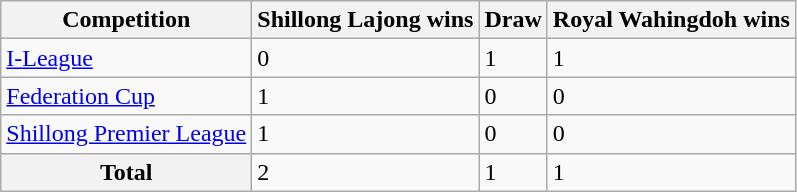<table class="wikitable">
<tr>
<th>Competition</th>
<th>Shillong Lajong wins</th>
<th>Draw</th>
<th>Royal Wahingdoh wins</th>
</tr>
<tr>
<td><a href='#'>I-League</a></td>
<td>0</td>
<td>1</td>
<td>1</td>
</tr>
<tr>
<td><a href='#'>Federation Cup</a></td>
<td>1</td>
<td>0</td>
<td>0</td>
</tr>
<tr>
<td><a href='#'>Shillong Premier League</a></td>
<td>1</td>
<td>0</td>
<td>0</td>
</tr>
<tr>
<th>Total</th>
<td>2</td>
<td>1</td>
<td>1</td>
</tr>
</table>
